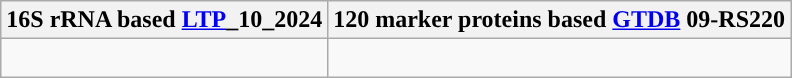<table class="wikitable">
<tr>
<th colspan=1>16S rRNA based <a href='#'>LTP</a>_10_2024</th>
<th colspan=1>120 marker proteins based <a href='#'>GTDB</a> 09-RS220</th>
</tr>
<tr>
<td style="vertical-align:top"><br></td>
<td><br></td>
</tr>
</table>
